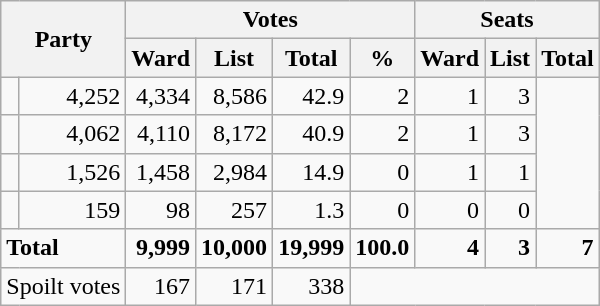<table class=wikitable style="text-align:right">
<tr>
<th rowspan="2" colspan="2">Party</th>
<th colspan="4" align="center">Votes</th>
<th colspan="3" align="center">Seats</th>
</tr>
<tr>
<th>Ward</th>
<th>List</th>
<th>Total</th>
<th>%</th>
<th>Ward</th>
<th>List</th>
<th>Total</th>
</tr>
<tr>
<td></td>
<td>4,252</td>
<td>4,334</td>
<td>8,586</td>
<td>42.9</td>
<td>2</td>
<td>1</td>
<td>3</td>
</tr>
<tr>
<td></td>
<td>4,062</td>
<td>4,110</td>
<td>8,172</td>
<td>40.9</td>
<td>2</td>
<td>1</td>
<td>3</td>
</tr>
<tr>
<td></td>
<td>1,526</td>
<td>1,458</td>
<td>2,984</td>
<td>14.9</td>
<td>0</td>
<td>1</td>
<td>1</td>
</tr>
<tr>
<td></td>
<td>159</td>
<td>98</td>
<td>257</td>
<td>1.3</td>
<td>0</td>
<td>0</td>
<td>0</td>
</tr>
<tr>
<td colspan="2" style="text-align:left"><strong>Total</strong></td>
<td><strong>9,999</strong></td>
<td><strong>10,000</strong></td>
<td><strong>19,999</strong></td>
<td><strong>100.0</strong></td>
<td><strong>4</strong></td>
<td><strong>3</strong></td>
<td><strong>7</strong></td>
</tr>
<tr>
<td colspan="2" style="text-align:left">Spoilt votes</td>
<td>167</td>
<td>171</td>
<td>338</td>
</tr>
</table>
